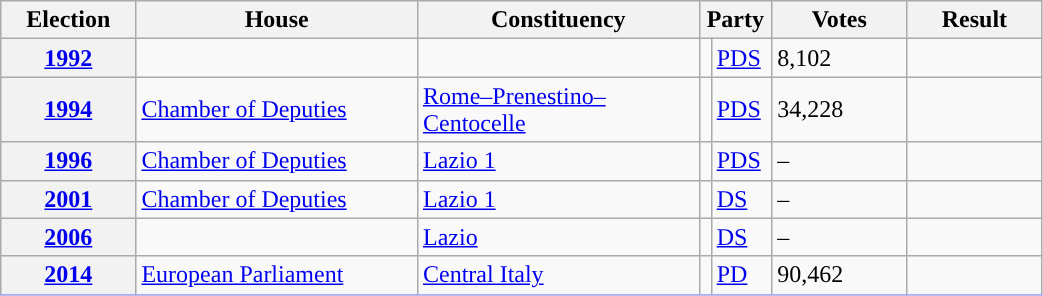<table class=wikitable style="width:55%; border:1px #AAAAFF solid">
<tr>
<th width=12%>Election</th>
<th width=25%>House</th>
<th width=25%>Constituency</th>
<th width=5% colspan="2">Party</th>
<th width=12%>Votes</th>
<th width=12%>Result</th>
</tr>
<tr>
<th><a href='#'>1992</a></th>
<td></td>
<td></td>
<td></td>
<td><a href='#'>PDS</a></td>
<td>8,102</td>
<td></td>
</tr>
<tr>
<th><a href='#'>1994</a></th>
<td><a href='#'>Chamber of Deputies</a></td>
<td><a href='#'>Rome–Prenestino–Centocelle</a></td>
<td></td>
<td><a href='#'>PDS</a></td>
<td>34,228</td>
<td></td>
</tr>
<tr>
<th><a href='#'>1996</a></th>
<td><a href='#'>Chamber of Deputies</a></td>
<td><a href='#'>Lazio 1</a></td>
<td></td>
<td><a href='#'>PDS</a></td>
<td>–</td>
<td></td>
</tr>
<tr>
<th><a href='#'>2001</a></th>
<td><a href='#'>Chamber of Deputies</a></td>
<td><a href='#'>Lazio 1</a></td>
<td></td>
<td><a href='#'>DS</a></td>
<td>–</td>
<td></td>
</tr>
<tr>
<th><a href='#'>2006</a></th>
<td></td>
<td><a href='#'>Lazio</a></td>
<td></td>
<td><a href='#'>DS</a></td>
<td>–</td>
<td></td>
</tr>
<tr>
<th><a href='#'>2014</a></th>
<td><a href='#'>European Parliament</a></td>
<td><a href='#'>Central Italy</a></td>
<td></td>
<td><a href='#'>PD</a></td>
<td>90,462</td>
<td></td>
</tr>
<tr>
</tr>
</table>
